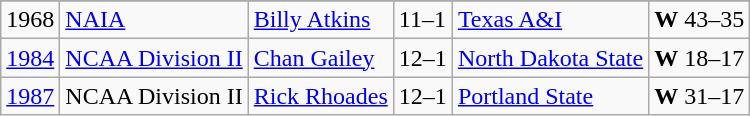<table class="wikitable">
<tr>
</tr>
<tr>
<td>1968</td>
<td><a href='#'>NAIA</a></td>
<td><a href='#'>Billy Atkins</a></td>
<td>11–1</td>
<td><a href='#'>Texas A&I</a></td>
<td><strong>W</strong> 43–35</td>
</tr>
<tr>
<td><a href='#'>1984</a></td>
<td><a href='#'>NCAA Division II</a></td>
<td><a href='#'>Chan Gailey</a></td>
<td>12–1</td>
<td><a href='#'>North Dakota State</a></td>
<td><strong>W</strong> 18–17</td>
</tr>
<tr>
<td><a href='#'>1987</a></td>
<td>NCAA Division II</td>
<td><a href='#'>Rick Rhoades</a></td>
<td>12–1</td>
<td><a href='#'>Portland State</a></td>
<td><strong>W</strong> 31–17</td>
</tr>
</table>
